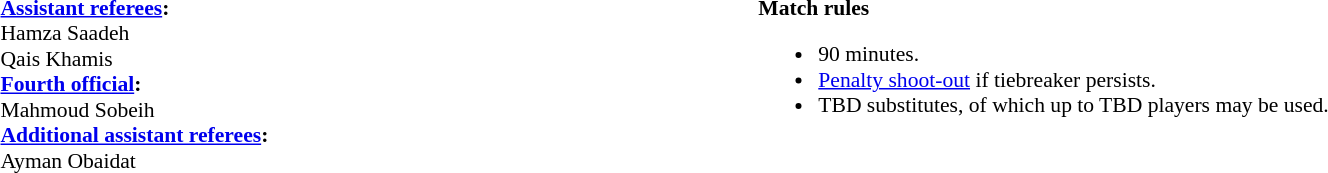<table width=100% style="font-size:90%">
<tr>
<td><br><strong><a href='#'>Assistant referees</a>:</strong>
<br> Hamza Saadeh <br> Qais Khamis 
<br><strong><a href='#'>Fourth official</a>:</strong>
<br> Mahmoud Sobeih
<br><strong><a href='#'>Additional assistant referees</a>:</strong>
<br> Ayman Obaidat</td>
<td style="width:60%; vertical-align:top;"><br><strong>Match rules</strong><ul><li>90 minutes.</li><li><a href='#'>Penalty shoot-out</a> if tiebreaker persists.</li><li>TBD substitutes, of which up to TBD players may be used.</li></ul></td>
</tr>
</table>
